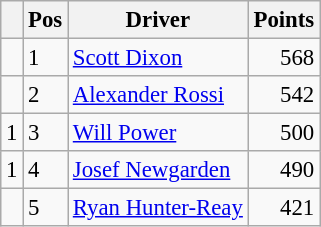<table class="wikitable" style="font-size: 95%;">
<tr>
<th></th>
<th>Pos</th>
<th>Driver</th>
<th>Points</th>
</tr>
<tr>
<td align="left"></td>
<td>1</td>
<td> <a href='#'>Scott Dixon</a></td>
<td align="right">568</td>
</tr>
<tr>
<td align="left"></td>
<td>2</td>
<td> <a href='#'>Alexander Rossi</a></td>
<td align="right">542</td>
</tr>
<tr>
<td align="left"> 1</td>
<td>3</td>
<td> <a href='#'>Will Power</a></td>
<td align="right">500</td>
</tr>
<tr>
<td align="left"> 1</td>
<td>4</td>
<td> <a href='#'>Josef Newgarden</a></td>
<td align="right">490</td>
</tr>
<tr>
<td align="left"></td>
<td>5</td>
<td> <a href='#'>Ryan Hunter-Reay</a></td>
<td align="right">421</td>
</tr>
</table>
